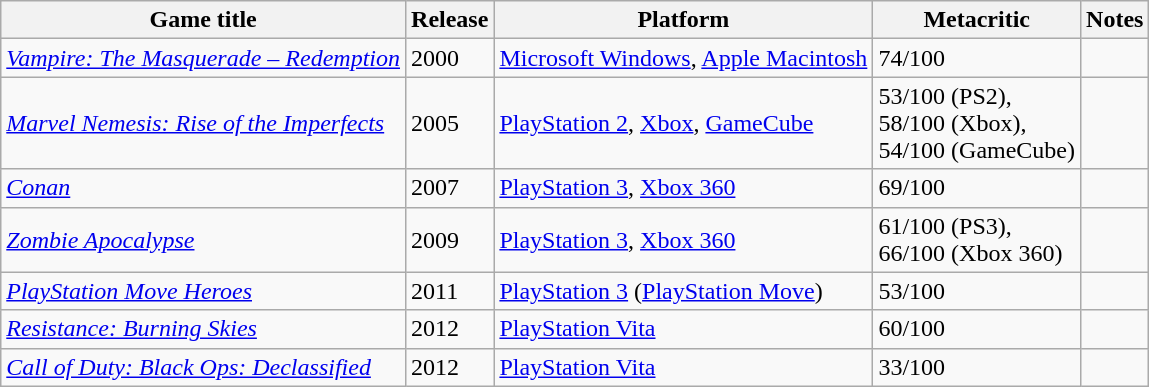<table class="wikitable sortable">
<tr>
<th>Game title</th>
<th>Release</th>
<th>Platform</th>
<th>Metacritic</th>
<th>Notes</th>
</tr>
<tr>
<td><em><a href='#'>Vampire: The Masquerade – Redemption</a></em></td>
<td>2000</td>
<td><a href='#'>Microsoft Windows</a>, <a href='#'>Apple Macintosh</a></td>
<td>74/100</td>
<td></td>
</tr>
<tr>
<td><em><a href='#'>Marvel Nemesis: Rise of the Imperfects</a></em></td>
<td>2005</td>
<td><a href='#'>PlayStation 2</a>, <a href='#'>Xbox</a>, <a href='#'>GameCube</a></td>
<td>53/100 (PS2),<br>58/100 (Xbox),<br>54/100 (GameCube)</td>
<td></td>
</tr>
<tr>
<td><em><a href='#'>Conan</a></em></td>
<td>2007</td>
<td><a href='#'>PlayStation 3</a>, <a href='#'>Xbox 360</a></td>
<td>69/100</td>
<td></td>
</tr>
<tr>
<td><em><a href='#'>Zombie Apocalypse</a></em></td>
<td>2009</td>
<td><a href='#'>PlayStation 3</a>, <a href='#'>Xbox 360</a></td>
<td>61/100 (PS3),<br>66/100 (Xbox 360)</td>
<td></td>
</tr>
<tr>
<td><em><a href='#'>PlayStation Move Heroes</a></em></td>
<td>2011</td>
<td><a href='#'>PlayStation 3</a> (<a href='#'>PlayStation Move</a>)</td>
<td>53/100</td>
<td></td>
</tr>
<tr>
<td><em><a href='#'>Resistance: Burning Skies</a></em></td>
<td>2012</td>
<td><a href='#'>PlayStation Vita</a></td>
<td>60/100</td>
<td></td>
</tr>
<tr>
<td><em><a href='#'>Call of Duty: Black Ops: Declassified</a></em></td>
<td>2012</td>
<td><a href='#'>PlayStation Vita</a></td>
<td>33/100</td>
<td></td>
</tr>
</table>
